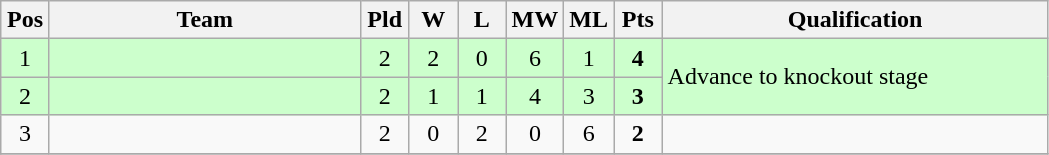<table class="wikitable" style="text-align:center">
<tr>
<th width=25>Pos</th>
<th width=200>Team</th>
<th width=25>Pld</th>
<th width=25>W</th>
<th width=25>L</th>
<th width=25>MW</th>
<th width=25>ML</th>
<th width=25>Pts</th>
<th width=250>Qualification</th>
</tr>
<tr bgcolor=ccffcc>
<td>1</td>
<td style="text-align:left;"></td>
<td>2</td>
<td>2</td>
<td>0</td>
<td>6</td>
<td>1</td>
<td><strong>4</strong></td>
<td rowspan=2 style="text-align:left;">Advance to knockout stage</td>
</tr>
<tr bgcolor=ccffcc>
<td>2</td>
<td style="text-align:left;"></td>
<td>2</td>
<td>1</td>
<td>1</td>
<td>4</td>
<td>3</td>
<td><strong>3</strong></td>
</tr>
<tr>
<td>3</td>
<td style="text-align:left;"></td>
<td>2</td>
<td>0</td>
<td>2</td>
<td>0</td>
<td>6</td>
<td><strong>2</strong></td>
<td></td>
</tr>
<tr>
</tr>
</table>
